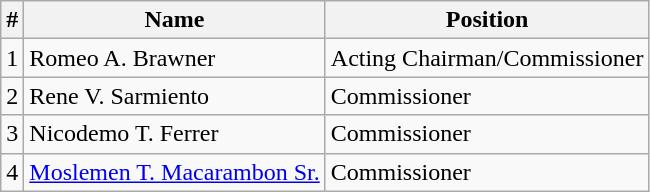<table class="wikitable">
<tr>
<th>#</th>
<th>Name</th>
<th>Position</th>
</tr>
<tr>
<td>1</td>
<td>Romeo A. Brawner</td>
<td>Acting Chairman/Commissioner</td>
</tr>
<tr>
<td>2</td>
<td>Rene V. Sarmiento</td>
<td>Commissioner</td>
</tr>
<tr>
<td>3</td>
<td>Nicodemo T. Ferrer</td>
<td>Commissioner</td>
</tr>
<tr>
<td>4</td>
<td><a href='#'>Moslemen T. Macarambon Sr.</a></td>
<td>Commissioner</td>
</tr>
</table>
